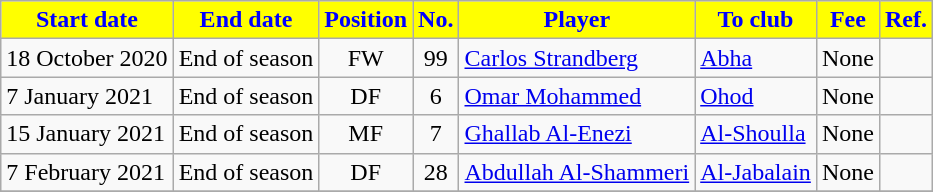<table class="wikitable sortable">
<tr>
<th style="background:yellow; color:blue;"><strong>Start date</strong></th>
<th style="background:yellow; color:blue;"><strong>End date</strong></th>
<th style="background:yellow; color:blue;"><strong>Position</strong></th>
<th style="background:yellow; color:blue;"><strong>No.</strong></th>
<th style="background:yellow; color:blue;"><strong>Player</strong></th>
<th style="background:yellow; color:blue;"><strong>To club</strong></th>
<th style="background:yellow; color:blue;"><strong>Fee</strong></th>
<th style="background:yellow; color:blue;"><strong>Ref.</strong></th>
</tr>
<tr>
<td>18 October 2020</td>
<td>End of season</td>
<td style="text-align:center;">FW</td>
<td style="text-align:center;">99</td>
<td style="text-align:left;"> <a href='#'>Carlos Strandberg</a></td>
<td style="text-align:left;"> <a href='#'>Abha</a></td>
<td>None</td>
<td></td>
</tr>
<tr>
<td>7 January 2021</td>
<td>End of season</td>
<td style="text-align:center;">DF</td>
<td style="text-align:center;">6</td>
<td style="text-align:left;"> <a href='#'>Omar Mohammed</a></td>
<td style="text-align:left;"> <a href='#'>Ohod</a></td>
<td>None</td>
<td></td>
</tr>
<tr>
<td>15 January 2021</td>
<td>End of season</td>
<td style="text-align:center;">MF</td>
<td style="text-align:center;">7</td>
<td style="text-align:left;"> <a href='#'>Ghallab Al-Enezi</a></td>
<td style="text-align:left;"> <a href='#'>Al-Shoulla</a></td>
<td>None</td>
<td></td>
</tr>
<tr>
<td>7 February 2021</td>
<td>End of season</td>
<td style="text-align:center;">DF</td>
<td style="text-align:center;">28</td>
<td style="text-align:left;"> <a href='#'>Abdullah Al-Shammeri</a></td>
<td style="text-align:left;"> <a href='#'>Al-Jabalain</a></td>
<td>None</td>
<td></td>
</tr>
<tr>
</tr>
</table>
